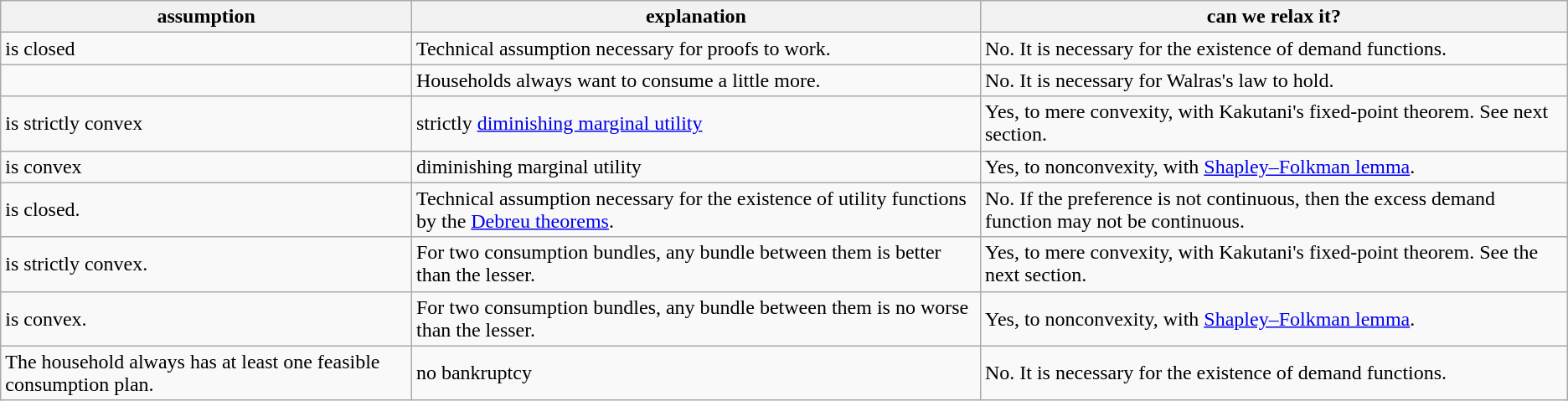<table class="wikitable">
<tr>
<th>assumption</th>
<th>explanation</th>
<th>can we relax it?</th>
</tr>
<tr>
<td> is closed</td>
<td>Technical assumption necessary for proofs to work.</td>
<td>No. It is necessary for the existence of demand functions.</td>
</tr>
<tr>
<td></td>
<td>Households always want to consume a little more.</td>
<td>No. It is necessary for Walras's law to hold.</td>
</tr>
<tr>
<td> is strictly convex</td>
<td>strictly <a href='#'>diminishing marginal utility</a></td>
<td>Yes, to mere convexity, with Kakutani's fixed-point theorem. See next section.</td>
</tr>
<tr>
<td> is convex</td>
<td>diminishing marginal utility</td>
<td>Yes, to nonconvexity, with <a href='#'>Shapley–Folkman lemma</a>.</td>
</tr>
<tr>
<td> is closed.</td>
<td>Technical assumption necessary for the existence of utility functions by the <a href='#'>Debreu theorems</a>.</td>
<td>No. If the preference is not continuous, then the excess demand function may not be continuous.</td>
</tr>
<tr>
<td> is strictly convex.</td>
<td>For two consumption bundles, any bundle between them is better than the lesser.</td>
<td>Yes, to mere convexity, with Kakutani's fixed-point theorem. See the next section.</td>
</tr>
<tr>
<td> is convex.</td>
<td>For two consumption bundles, any bundle between them is no worse than the lesser.</td>
<td>Yes, to nonconvexity, with <a href='#'>Shapley–Folkman lemma</a>.</td>
</tr>
<tr>
<td>The household always has at least one feasible consumption plan.</td>
<td>no bankruptcy</td>
<td>No. It is necessary for the existence of demand functions.</td>
</tr>
</table>
